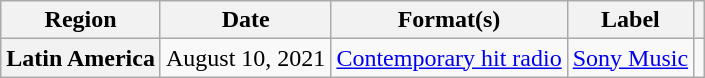<table class="wikitable plainrowheaders" border="1">
<tr>
<th scope="col">Region</th>
<th scope="col">Date</th>
<th scope="col">Format(s)</th>
<th scope="col">Label</th>
<th scope="col"></th>
</tr>
<tr>
<th scope="row">Latin America</th>
<td>August 10, 2021</td>
<td><a href='#'>Contemporary hit radio</a></td>
<td><a href='#'>Sony Music</a></td>
<td style="text-align:center;"></td>
</tr>
</table>
